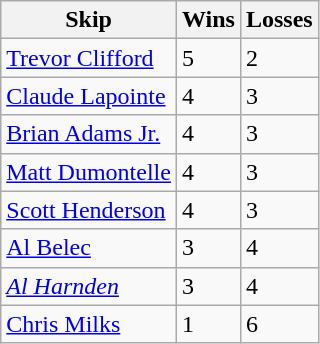<table class="wikitable">
<tr>
<th>Skip</th>
<th>Wins</th>
<th>Losses</th>
</tr>
<tr>
<td><a href='#'>Trevor Clifford</a></td>
<td>5</td>
<td>2</td>
</tr>
<tr>
<td><a href='#'>Claude Lapointe</a></td>
<td>4</td>
<td>3</td>
</tr>
<tr>
<td><a href='#'>Brian Adams Jr.</a></td>
<td>4</td>
<td>3</td>
</tr>
<tr>
<td><a href='#'>Matt Dumontelle</a></td>
<td>4</td>
<td>3</td>
</tr>
<tr>
<td><a href='#'>Scott Henderson</a></td>
<td>4</td>
<td>3</td>
</tr>
<tr>
<td><a href='#'>Al Belec</a></td>
<td>3</td>
<td>4</td>
</tr>
<tr>
<td><em><a href='#'>Al Harnden</a></em></td>
<td>3</td>
<td>4</td>
</tr>
<tr>
<td><a href='#'>Chris Milks</a></td>
<td>1</td>
<td>6</td>
</tr>
</table>
